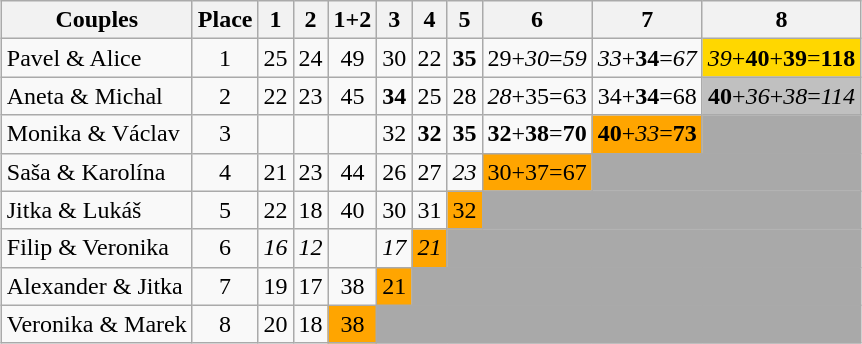<table class="wikitable sortable" style="margin:auto;text-align:center;">
<tr>
<th>Couples</th>
<th>Place</th>
<th>1</th>
<th>2</th>
<th>1+2</th>
<th>3</th>
<th>4</th>
<th>5</th>
<th>6</th>
<th>7</th>
<th>8</th>
</tr>
<tr>
<td style="text-align:left;">Pavel & Alice</td>
<td style="text-align:center;">1</td>
<td>25</td>
<td>24</td>
<td>49</td>
<td>30</td>
<td>22</td>
<td><span><strong>35</strong></span></td>
<td>29+<span><em>30</em></span>=<span><em>59</em></span></td>
<td><span><em>33</em></span>+<span><strong>34</strong></span>=<span><em>67</em></span></td>
<td style="background:gold;"><span><em>39</em></span>+<span><strong>40</strong></span>+<span><strong>39</strong></span>=<span><strong>118</strong></span></td>
</tr>
<tr>
<td style="text-align:left;">Aneta & Michal</td>
<td style="text-align:center;">2</td>
<td>22</td>
<td>23</td>
<td>45</td>
<td><span><strong>34</strong></span></td>
<td>25</td>
<td>28</td>
<td><span><em>28</em></span>+35=63</td>
<td>34+<span><strong>34</strong></span>=68</td>
<td style="background:silver;"><span><strong>40</strong></span>+<span><em>36</em></span>+<span><em>38</em></span>=<span><em>114</em></span></td>
</tr>
<tr>
<td style="text-align:left;">Monika & Václav</td>
<td style="text-align:center;">3</td>
<td></td>
<td></td>
<td></td>
<td>32</td>
<td><span><strong>32</strong></span></td>
<td><span><strong>35</strong></span></td>
<td><span><strong>32</strong></span>+<span><strong>38</strong></span>=<span><strong>70</strong></span></td>
<td style="background:orange;"><span><strong>40</strong></span>+<span><em>33</em></span>=<span><strong>73</strong></span></td>
<td bgcolor="darkgray" colspan="10"></td>
</tr>
<tr>
<td style="text-align:left;">Saša & Karolína</td>
<td style="text-align:center;">4</td>
<td>21</td>
<td>23</td>
<td>44</td>
<td>26</td>
<td>27</td>
<td><span><em>23</em></span></td>
<td style="background:orange;">30+37=67</td>
<td bgcolor="darkgray" colspan="10"></td>
</tr>
<tr>
<td style="text-align:left;">Jitka & Lukáš</td>
<td style="text-align:center;">5</td>
<td>22</td>
<td>18</td>
<td>40</td>
<td>30</td>
<td>31</td>
<td style="background:orange;">32</td>
<td bgcolor="darkgray" colspan="10"></td>
</tr>
<tr>
<td style="text-align:left;">Filip & Veronika</td>
<td style="text-align:center;">6</td>
<td><span><em>16</em></span></td>
<td><span><em>12</em></span></td>
<td></td>
<td><span><em>17</em></span></td>
<td style="background:orange;"><span><em>21</em></span></td>
<td bgcolor="darkgray" colspan="10"></td>
</tr>
<tr>
<td style="text-align:left;">Alexander & Jitka</td>
<td style="text-align:center;">7</td>
<td>19</td>
<td>17</td>
<td>38</td>
<td style="background:orange;">21</td>
<td bgcolor="darkgray" colspan="10"></td>
</tr>
<tr>
<td style="text-align:left;">Veronika & Marek</td>
<td style="text-align:center;">8</td>
<td>20</td>
<td>18</td>
<td style="background:orange;">38</td>
<td colspan="10" bgcolor="darkgray"></td>
</tr>
</table>
